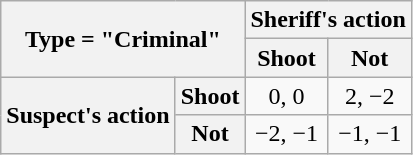<table class="wikitable" style="text-align:center">
<tr>
<th colspan="2" rowspan="2">Type = "Criminal"</th>
<th colspan="2">Sheriff's action</th>
</tr>
<tr>
<th>Shoot</th>
<th>Not</th>
</tr>
<tr>
<th rowspan="2">Suspect's action</th>
<th>Shoot</th>
<td>0, 0</td>
<td>2, −2</td>
</tr>
<tr>
<th>Not</th>
<td>−2, −1</td>
<td>−1, −1</td>
</tr>
</table>
